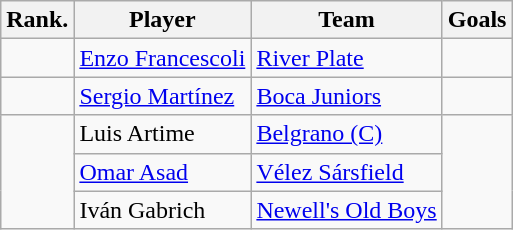<table class="wikitable">
<tr>
<th>Rank.</th>
<th>Player</th>
<th>Team</th>
<th>Goals</th>
</tr>
<tr>
<td></td>
<td> <a href='#'>Enzo Francescoli</a></td>
<td><a href='#'>River Plate</a></td>
<td></td>
</tr>
<tr>
<td></td>
<td> <a href='#'>Sergio Martínez</a></td>
<td><a href='#'>Boca Juniors</a></td>
<td></td>
</tr>
<tr>
<td rowspan=3></td>
<td> Luis Artime</td>
<td><a href='#'>Belgrano (C)</a></td>
<td rowspan=3></td>
</tr>
<tr>
<td> <a href='#'>Omar Asad</a></td>
<td><a href='#'>Vélez Sársfield</a></td>
</tr>
<tr>
<td> Iván Gabrich</td>
<td><a href='#'>Newell's Old Boys</a></td>
</tr>
</table>
